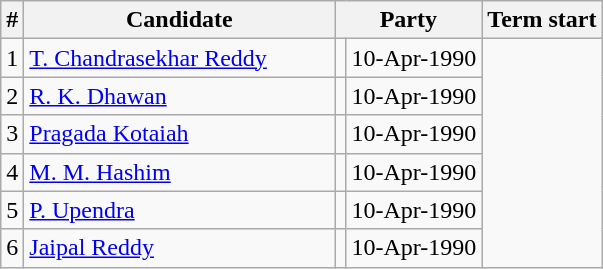<table class="wikitable">
<tr>
<th>#</th>
<th style="width:200px">Candidate</th>
<th colspan="2">Party</th>
<th>Term start</th>
</tr>
<tr>
<td>1</td>
<td><a href='#'>T. Chandrasekhar Reddy</a></td>
<td></td>
<td>10-Apr-1990</td>
</tr>
<tr>
<td>2</td>
<td><a href='#'>R. K. Dhawan</a></td>
<td></td>
<td>10-Apr-1990</td>
</tr>
<tr>
<td>3</td>
<td><a href='#'>Pragada Kotaiah</a></td>
<td></td>
<td>10-Apr-1990</td>
</tr>
<tr>
<td>4</td>
<td><a href='#'>M. M. Hashim</a></td>
<td></td>
<td>10-Apr-1990</td>
</tr>
<tr>
<td>5</td>
<td><a href='#'>P. Upendra</a></td>
<td></td>
<td>10-Apr-1990</td>
</tr>
<tr>
<td>6</td>
<td><a href='#'>Jaipal Reddy</a></td>
<td></td>
<td>10-Apr-1990</td>
</tr>
</table>
